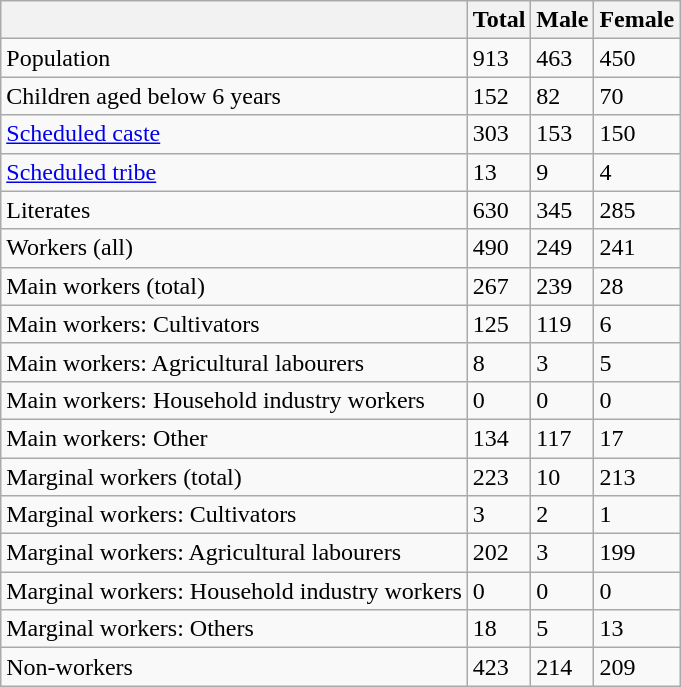<table class="wikitable sortable">
<tr>
<th></th>
<th>Total</th>
<th>Male</th>
<th>Female</th>
</tr>
<tr>
<td>Population</td>
<td>913</td>
<td>463</td>
<td>450</td>
</tr>
<tr>
<td>Children aged below 6 years</td>
<td>152</td>
<td>82</td>
<td>70</td>
</tr>
<tr>
<td><a href='#'>Scheduled caste</a></td>
<td>303</td>
<td>153</td>
<td>150</td>
</tr>
<tr>
<td><a href='#'>Scheduled tribe</a></td>
<td>13</td>
<td>9</td>
<td>4</td>
</tr>
<tr>
<td>Literates</td>
<td>630</td>
<td>345</td>
<td>285</td>
</tr>
<tr>
<td>Workers (all)</td>
<td>490</td>
<td>249</td>
<td>241</td>
</tr>
<tr>
<td>Main workers (total)</td>
<td>267</td>
<td>239</td>
<td>28</td>
</tr>
<tr>
<td>Main workers: Cultivators</td>
<td>125</td>
<td>119</td>
<td>6</td>
</tr>
<tr>
<td>Main workers: Agricultural labourers</td>
<td>8</td>
<td>3</td>
<td>5</td>
</tr>
<tr>
<td>Main workers: Household industry workers</td>
<td>0</td>
<td>0</td>
<td>0</td>
</tr>
<tr>
<td>Main workers: Other</td>
<td>134</td>
<td>117</td>
<td>17</td>
</tr>
<tr>
<td>Marginal workers (total)</td>
<td>223</td>
<td>10</td>
<td>213</td>
</tr>
<tr>
<td>Marginal workers: Cultivators</td>
<td>3</td>
<td>2</td>
<td>1</td>
</tr>
<tr>
<td>Marginal workers: Agricultural labourers</td>
<td>202</td>
<td>3</td>
<td>199</td>
</tr>
<tr>
<td>Marginal workers: Household industry workers</td>
<td>0</td>
<td>0</td>
<td>0</td>
</tr>
<tr>
<td>Marginal workers: Others</td>
<td>18</td>
<td>5</td>
<td>13</td>
</tr>
<tr>
<td>Non-workers</td>
<td>423</td>
<td>214</td>
<td>209</td>
</tr>
</table>
